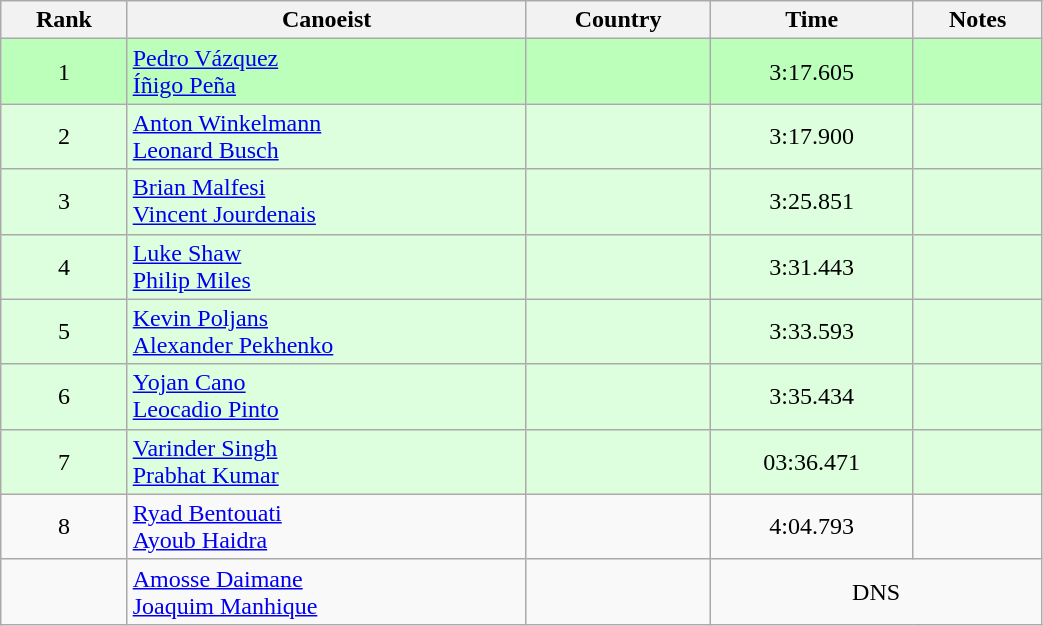<table class="wikitable" style="text-align:center;width: 55%">
<tr>
<th>Rank</th>
<th>Canoeist</th>
<th>Country</th>
<th>Time</th>
<th>Notes</th>
</tr>
<tr bgcolor=bbffbb>
<td>1</td>
<td align="left"><a href='#'>Pedro Vázquez</a><br><a href='#'>Íñigo Peña</a></td>
<td align="left"></td>
<td>3:17.605</td>
<td></td>
</tr>
<tr bgcolor=ddffdd>
<td>2</td>
<td align="left"><a href='#'>Anton Winkelmann</a><br><a href='#'>Leonard Busch</a></td>
<td align="left"></td>
<td>3:17.900</td>
<td></td>
</tr>
<tr bgcolor=ddffdd>
<td>3</td>
<td align="left"><a href='#'>Brian Malfesi</a><br><a href='#'>Vincent Jourdenais</a></td>
<td align="left"></td>
<td>3:25.851</td>
<td></td>
</tr>
<tr bgcolor=ddffdd>
<td>4</td>
<td align="left"><a href='#'>Luke Shaw</a><br><a href='#'>Philip Miles</a></td>
<td align="left"></td>
<td>3:31.443</td>
<td></td>
</tr>
<tr bgcolor=ddffdd>
<td>5</td>
<td align="left"><a href='#'>Kevin Poljans</a><br><a href='#'>Alexander Pekhenko</a></td>
<td align="left"></td>
<td>3:33.593</td>
<td></td>
</tr>
<tr bgcolor=ddffdd>
<td>6</td>
<td align="left"><a href='#'>Yojan Cano</a><br><a href='#'>Leocadio Pinto</a></td>
<td align="left"></td>
<td>3:35.434</td>
<td></td>
</tr>
<tr bgcolor=ddffdd>
<td>7</td>
<td align="left"><a href='#'>Varinder Singh</a><br><a href='#'>Prabhat Kumar</a></td>
<td align="left"></td>
<td>03:36.471</td>
<td></td>
</tr>
<tr>
<td>8</td>
<td align="left"><a href='#'>Ryad Bentouati</a><br><a href='#'>Ayoub Haidra</a></td>
<td align="left"></td>
<td>4:04.793</td>
<td></td>
</tr>
<tr>
<td></td>
<td align="left"><a href='#'>Amosse Daimane</a><br><a href='#'>Joaquim Manhique</a></td>
<td align="left"></td>
<td colspan=2>DNS</td>
</tr>
</table>
